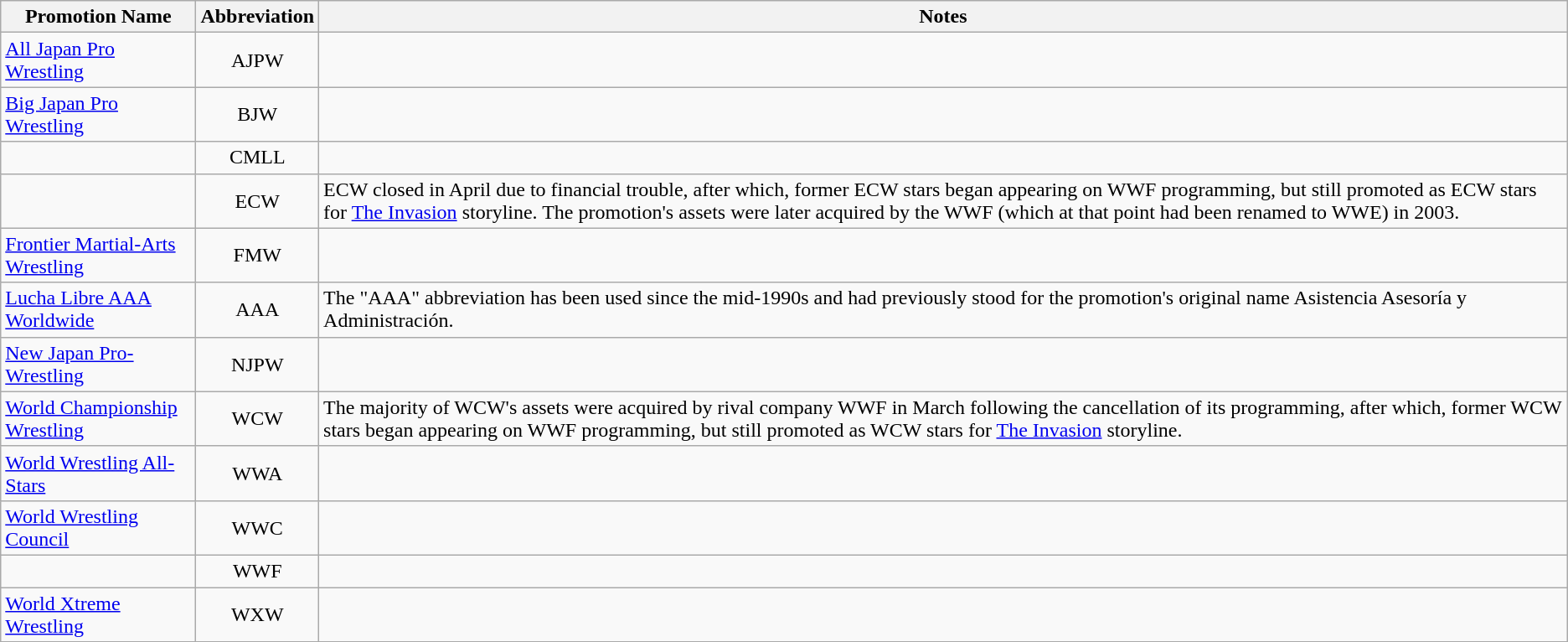<table class="wikitable">
<tr>
<th>Promotion Name</th>
<th>Abbreviation</th>
<th>Notes</th>
</tr>
<tr>
<td><a href='#'>All Japan Pro Wrestling</a></td>
<td align=center>AJPW</td>
<td></td>
</tr>
<tr>
<td><a href='#'>Big Japan Pro Wrestling</a></td>
<td align=center>BJW</td>
<td></td>
</tr>
<tr>
<td></td>
<td align=center>CMLL</td>
<td></td>
</tr>
<tr>
<td></td>
<td align=center>ECW</td>
<td>ECW closed in April due to financial trouble, after which, former ECW stars began appearing on WWF programming, but still promoted as ECW stars for <a href='#'>The Invasion</a> storyline. The promotion's assets were later acquired by the WWF (which at that point had been renamed to WWE) in 2003.</td>
</tr>
<tr>
<td><a href='#'>Frontier Martial-Arts Wrestling</a></td>
<td align=center>FMW</td>
<td></td>
</tr>
<tr>
<td><a href='#'>Lucha Libre AAA Worldwide</a></td>
<td align=center>AAA</td>
<td>The "AAA" abbreviation has been used since the mid-1990s and had previously stood for the promotion's original name Asistencia Asesoría y Administración.</td>
</tr>
<tr>
<td><a href='#'>New Japan Pro-Wrestling</a></td>
<td align=center>NJPW</td>
<td></td>
</tr>
<tr>
<td><a href='#'>World Championship Wrestling</a></td>
<td align=center>WCW</td>
<td>The majority of WCW's assets were acquired by rival company WWF in March following the cancellation of its programming, after which, former WCW stars began appearing on WWF programming, but still promoted as WCW stars for <a href='#'>The Invasion</a> storyline.</td>
</tr>
<tr>
<td><a href='#'>World Wrestling All-Stars</a></td>
<td align=center>WWA</td>
<td></td>
</tr>
<tr>
<td><a href='#'>World Wrestling Council</a></td>
<td align=center>WWC</td>
<td></td>
</tr>
<tr>
<td></td>
<td align=center>WWF</td>
<td></td>
</tr>
<tr>
<td><a href='#'>World Xtreme Wrestling</a></td>
<td align=center>WXW</td>
<td></td>
</tr>
<tr>
</tr>
</table>
